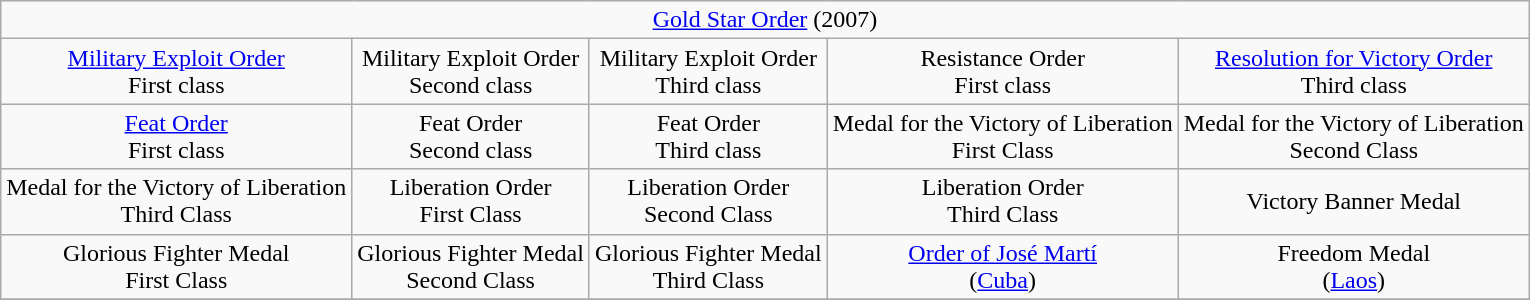<table class="wikitable" style="margin:1em auto; text-align:center;">
<tr>
<td colspan="5"><a href='#'>Gold Star Order</a> (2007)</td>
</tr>
<tr>
<td><a href='#'>Military Exploit Order</a><br>First class</td>
<td>Military Exploit Order<br>Second class</td>
<td>Military Exploit Order<br>Third class</td>
<td>Resistance Order<br>First class</td>
<td><a href='#'>Resolution for Victory Order</a><br>Third class</td>
</tr>
<tr>
<td><a href='#'>Feat Order</a><br>First class</td>
<td>Feat Order<br>Second class</td>
<td>Feat Order<br>Third class</td>
<td>Medal for the Victory of Liberation<br>First Class</td>
<td>Medal for the Victory of Liberation<br>Second Class</td>
</tr>
<tr>
<td>Medal for the Victory of Liberation<br>Third Class</td>
<td>Liberation Order<br>First Class</td>
<td>Liberation Order<br>Second Class</td>
<td>Liberation Order<br>Third Class</td>
<td>Victory Banner Medal</td>
</tr>
<tr>
<td>Glorious Fighter Medal<br>First Class</td>
<td>Glorious Fighter Medal<br>Second Class</td>
<td>Glorious Fighter Medal<br>Third Class</td>
<td><a href='#'>Order of José Martí</a><br>(<a href='#'>Cuba</a>)</td>
<td>Freedom Medal<br>(<a href='#'>Laos</a>)</td>
</tr>
<tr>
</tr>
</table>
